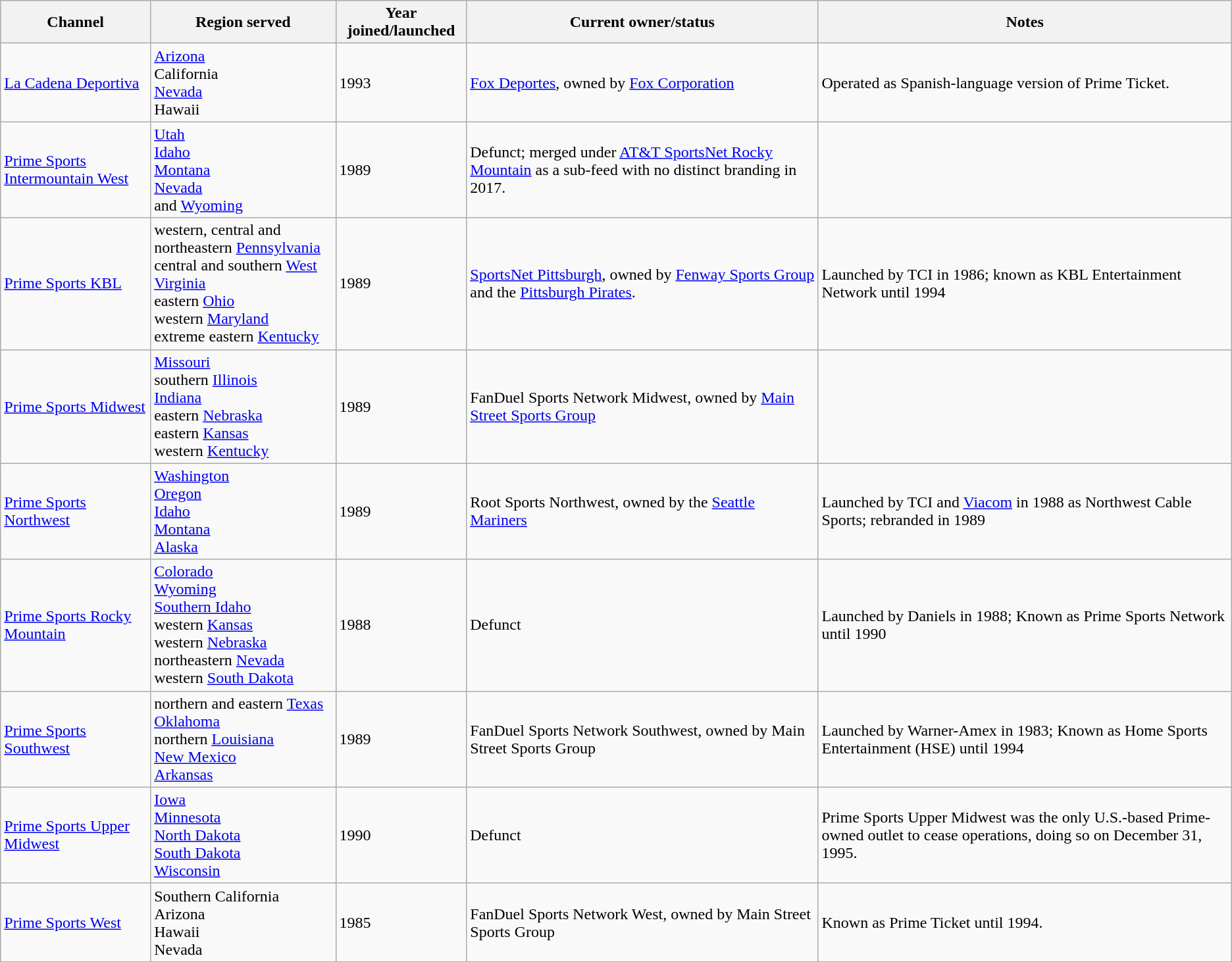<table class="wikitable unsortable">
<tr>
<th>Channel</th>
<th>Region served</th>
<th>Year joined/launched</th>
<th>Current owner/status</th>
<th>Notes</th>
</tr>
<tr>
<td><a href='#'>La Cadena Deportiva</a></td>
<td><a href='#'>Arizona</a><br>California<br><a href='#'>Nevada</a><br>Hawaii</td>
<td>1993</td>
<td><a href='#'>Fox Deportes</a>, owned by <a href='#'>Fox Corporation</a></td>
<td>Operated as Spanish-language version of Prime Ticket.</td>
</tr>
<tr>
<td><a href='#'>Prime Sports Intermountain West</a></td>
<td><a href='#'>Utah</a><br><a href='#'>Idaho</a><br><a href='#'>Montana</a><br><a href='#'>Nevada</a><br>and <a href='#'>Wyoming</a></td>
<td>1989</td>
<td>Defunct; merged under <a href='#'>AT&T SportsNet Rocky Mountain</a> as a sub-feed with no distinct branding in 2017.</td>
<td></td>
</tr>
<tr>
<td><a href='#'>Prime Sports KBL</a></td>
<td>western, central and northeastern <a href='#'>Pennsylvania</a><br>central and southern <a href='#'>West Virginia</a><br>eastern <a href='#'>Ohio</a><br>western <a href='#'>Maryland</a><br>extreme eastern <a href='#'>Kentucky</a></td>
<td>1989</td>
<td><a href='#'>SportsNet Pittsburgh</a>, owned by <a href='#'>Fenway Sports Group</a> and the <a href='#'>Pittsburgh Pirates</a>.</td>
<td>Launched by TCI in 1986; known as KBL Entertainment Network until 1994</td>
</tr>
<tr>
<td><a href='#'>Prime Sports Midwest</a></td>
<td><a href='#'>Missouri</a><br>southern <a href='#'>Illinois</a><br><a href='#'>Indiana</a><br>eastern <a href='#'>Nebraska</a><br>eastern <a href='#'>Kansas</a><br>western <a href='#'>Kentucky</a></td>
<td>1989</td>
<td>FanDuel Sports Network Midwest, owned by <a href='#'>Main Street Sports Group</a></td>
<td></td>
</tr>
<tr>
<td><a href='#'>Prime Sports Northwest</a></td>
<td><a href='#'>Washington</a><br><a href='#'>Oregon</a><br><a href='#'>Idaho</a><br><a href='#'>Montana</a><br><a href='#'>Alaska</a></td>
<td>1989</td>
<td>Root Sports Northwest, owned by the <a href='#'>Seattle Mariners</a></td>
<td>Launched by TCI and <a href='#'>Viacom</a> in 1988 as Northwest Cable Sports; rebranded in 1989</td>
</tr>
<tr>
<td><a href='#'>Prime Sports Rocky Mountain</a></td>
<td><a href='#'>Colorado</a><br><a href='#'>Wyoming</a><br><a href='#'>Southern Idaho</a><br>western <a href='#'>Kansas</a><br>western <a href='#'>Nebraska</a><br>northeastern <a href='#'>Nevada</a><br>western <a href='#'>South Dakota</a></td>
<td>1988</td>
<td>Defunct</td>
<td>Launched by Daniels in 1988; Known as Prime Sports Network until 1990</td>
</tr>
<tr>
<td><a href='#'>Prime Sports Southwest</a></td>
<td>northern and eastern <a href='#'>Texas</a><br><a href='#'>Oklahoma</a><br>northern <a href='#'>Louisiana</a><br><a href='#'>New Mexico</a><br><a href='#'>Arkansas</a></td>
<td>1989</td>
<td>FanDuel Sports Network Southwest, owned by Main Street Sports Group</td>
<td>Launched by Warner-Amex in 1983; Known as Home Sports Entertainment (HSE) until 1994</td>
</tr>
<tr>
<td><a href='#'>Prime Sports Upper Midwest</a></td>
<td><a href='#'>Iowa</a><br><a href='#'>Minnesota</a><br><a href='#'>North Dakota</a><br><a href='#'>South Dakota</a><br><a href='#'>Wisconsin</a></td>
<td>1990</td>
<td>Defunct</td>
<td>Prime Sports Upper Midwest was the only U.S.-based Prime-owned outlet to cease operations, doing so on December 31, 1995.</td>
</tr>
<tr>
<td><a href='#'>Prime Sports West</a></td>
<td>Southern California<br>Arizona<br>Hawaii<br>Nevada</td>
<td>1985</td>
<td>FanDuel Sports Network West, owned by Main Street Sports Group <br></td>
<td>Known as Prime Ticket until 1994.</td>
</tr>
<tr>
</tr>
</table>
